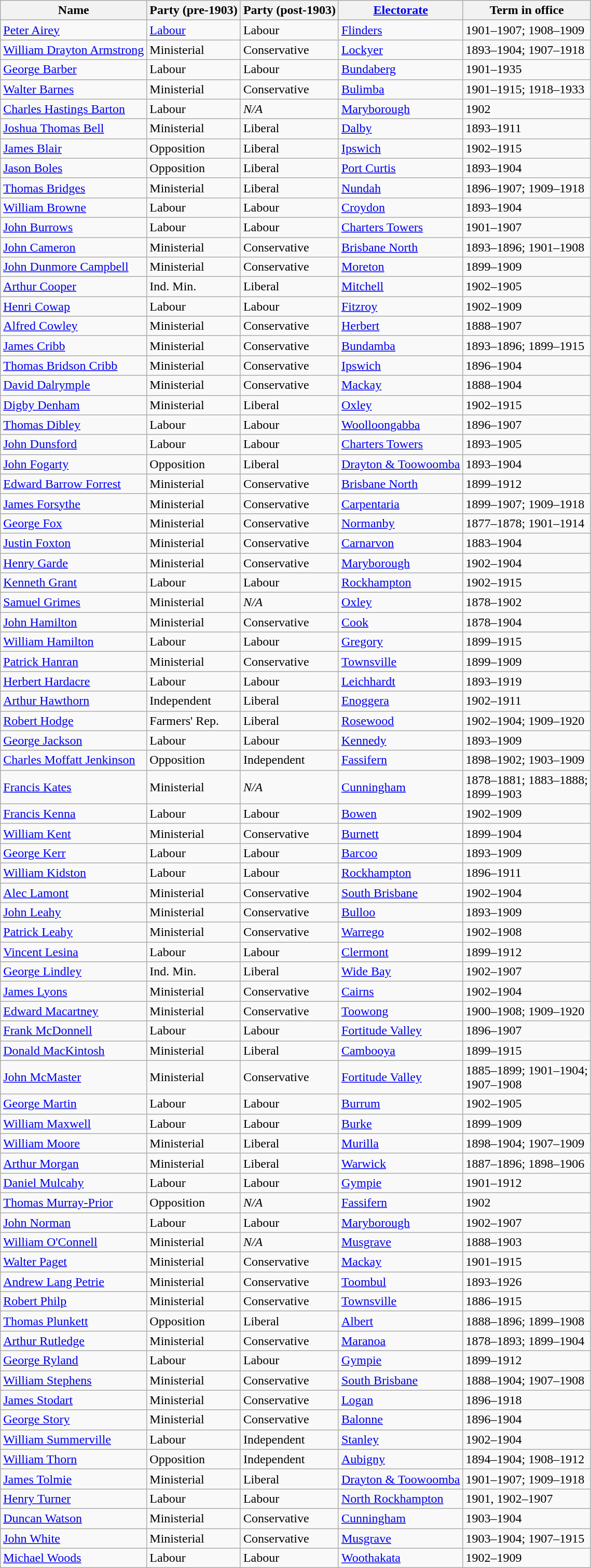<table class="wikitable sortable">
<tr>
<th>Name</th>
<th>Party (pre-1903)</th>
<th>Party (post-1903)</th>
<th><a href='#'>Electorate</a></th>
<th>Term in office</th>
</tr>
<tr>
<td><a href='#'>Peter Airey</a></td>
<td><a href='#'>Labour</a></td>
<td>Labour</td>
<td><a href='#'>Flinders</a></td>
<td>1901–1907; 1908–1909</td>
</tr>
<tr>
<td><a href='#'>William Drayton Armstrong</a></td>
<td>Ministerial</td>
<td>Conservative</td>
<td><a href='#'>Lockyer</a></td>
<td>1893–1904; 1907–1918</td>
</tr>
<tr>
<td><a href='#'>George Barber</a></td>
<td>Labour</td>
<td>Labour</td>
<td><a href='#'>Bundaberg</a></td>
<td>1901–1935</td>
</tr>
<tr>
<td><a href='#'>Walter Barnes</a></td>
<td>Ministerial</td>
<td>Conservative</td>
<td><a href='#'>Bulimba</a></td>
<td>1901–1915; 1918–1933</td>
</tr>
<tr>
<td><a href='#'>Charles Hastings Barton</a></td>
<td>Labour</td>
<td><em>N/A</em></td>
<td><a href='#'>Maryborough</a></td>
<td>1902</td>
</tr>
<tr>
<td><a href='#'>Joshua Thomas Bell</a></td>
<td>Ministerial</td>
<td>Liberal</td>
<td><a href='#'>Dalby</a></td>
<td>1893–1911</td>
</tr>
<tr>
<td><a href='#'>James Blair</a></td>
<td>Opposition</td>
<td>Liberal</td>
<td><a href='#'>Ipswich</a></td>
<td>1902–1915</td>
</tr>
<tr>
<td><a href='#'>Jason Boles</a></td>
<td>Opposition</td>
<td>Liberal</td>
<td><a href='#'>Port Curtis</a></td>
<td>1893–1904</td>
</tr>
<tr>
<td><a href='#'>Thomas Bridges</a></td>
<td>Ministerial</td>
<td>Liberal</td>
<td><a href='#'>Nundah</a></td>
<td>1896–1907; 1909–1918</td>
</tr>
<tr>
<td><a href='#'>William Browne</a></td>
<td>Labour</td>
<td>Labour</td>
<td><a href='#'>Croydon</a></td>
<td>1893–1904</td>
</tr>
<tr>
<td><a href='#'>John Burrows</a></td>
<td>Labour</td>
<td>Labour</td>
<td><a href='#'>Charters Towers</a></td>
<td>1901–1907</td>
</tr>
<tr>
<td><a href='#'>John Cameron</a></td>
<td>Ministerial</td>
<td>Conservative</td>
<td><a href='#'>Brisbane North</a></td>
<td>1893–1896; 1901–1908</td>
</tr>
<tr>
<td><a href='#'>John Dunmore Campbell</a></td>
<td>Ministerial</td>
<td>Conservative</td>
<td><a href='#'>Moreton</a></td>
<td>1899–1909</td>
</tr>
<tr>
<td><a href='#'>Arthur Cooper</a></td>
<td>Ind. Min.</td>
<td>Liberal</td>
<td><a href='#'>Mitchell</a></td>
<td>1902–1905</td>
</tr>
<tr>
<td><a href='#'>Henri Cowap</a></td>
<td>Labour</td>
<td>Labour</td>
<td><a href='#'>Fitzroy</a></td>
<td>1902–1909</td>
</tr>
<tr>
<td><a href='#'>Alfred Cowley</a></td>
<td>Ministerial</td>
<td>Conservative</td>
<td><a href='#'>Herbert</a></td>
<td>1888–1907</td>
</tr>
<tr>
<td><a href='#'>James Cribb</a></td>
<td>Ministerial</td>
<td>Conservative</td>
<td><a href='#'>Bundamba</a></td>
<td>1893–1896; 1899–1915</td>
</tr>
<tr>
<td><a href='#'>Thomas Bridson Cribb</a></td>
<td>Ministerial</td>
<td>Conservative</td>
<td><a href='#'>Ipswich</a></td>
<td>1896–1904</td>
</tr>
<tr>
<td><a href='#'>David Dalrymple</a></td>
<td>Ministerial</td>
<td>Conservative</td>
<td><a href='#'>Mackay</a></td>
<td>1888–1904</td>
</tr>
<tr>
<td><a href='#'>Digby Denham</a></td>
<td>Ministerial</td>
<td>Liberal</td>
<td><a href='#'>Oxley</a></td>
<td>1902–1915</td>
</tr>
<tr>
<td><a href='#'>Thomas Dibley</a></td>
<td>Labour</td>
<td>Labour</td>
<td><a href='#'>Woolloongabba</a></td>
<td>1896–1907</td>
</tr>
<tr>
<td><a href='#'>John Dunsford</a></td>
<td>Labour</td>
<td>Labour</td>
<td><a href='#'>Charters Towers</a></td>
<td>1893–1905</td>
</tr>
<tr>
<td><a href='#'>John Fogarty</a></td>
<td>Opposition</td>
<td>Liberal</td>
<td><a href='#'>Drayton & Toowoomba</a></td>
<td>1893–1904</td>
</tr>
<tr>
<td><a href='#'>Edward Barrow Forrest</a></td>
<td>Ministerial</td>
<td>Conservative</td>
<td><a href='#'>Brisbane North</a></td>
<td>1899–1912</td>
</tr>
<tr>
<td><a href='#'>James Forsythe</a></td>
<td>Ministerial</td>
<td>Conservative</td>
<td><a href='#'>Carpentaria</a></td>
<td>1899–1907; 1909–1918</td>
</tr>
<tr>
<td><a href='#'>George Fox</a></td>
<td>Ministerial</td>
<td>Conservative</td>
<td><a href='#'>Normanby</a></td>
<td>1877–1878; 1901–1914</td>
</tr>
<tr>
<td><a href='#'>Justin Foxton</a></td>
<td>Ministerial</td>
<td>Conservative</td>
<td><a href='#'>Carnarvon</a></td>
<td>1883–1904</td>
</tr>
<tr>
<td><a href='#'>Henry Garde</a></td>
<td>Ministerial</td>
<td>Conservative</td>
<td><a href='#'>Maryborough</a></td>
<td>1902–1904</td>
</tr>
<tr>
<td><a href='#'>Kenneth Grant</a></td>
<td>Labour</td>
<td>Labour</td>
<td><a href='#'>Rockhampton</a></td>
<td>1902–1915</td>
</tr>
<tr>
<td><a href='#'>Samuel Grimes</a></td>
<td>Ministerial</td>
<td><em>N/A</em></td>
<td><a href='#'>Oxley</a></td>
<td>1878–1902</td>
</tr>
<tr>
<td><a href='#'>John Hamilton</a></td>
<td>Ministerial</td>
<td>Conservative</td>
<td><a href='#'>Cook</a></td>
<td>1878–1904</td>
</tr>
<tr>
<td><a href='#'>William Hamilton</a></td>
<td>Labour</td>
<td>Labour</td>
<td><a href='#'>Gregory</a></td>
<td>1899–1915</td>
</tr>
<tr>
<td><a href='#'>Patrick Hanran</a></td>
<td>Ministerial</td>
<td>Conservative</td>
<td><a href='#'>Townsville</a></td>
<td>1899–1909</td>
</tr>
<tr>
<td><a href='#'>Herbert Hardacre</a></td>
<td>Labour</td>
<td>Labour</td>
<td><a href='#'>Leichhardt</a></td>
<td>1893–1919</td>
</tr>
<tr>
<td><a href='#'>Arthur Hawthorn</a></td>
<td>Independent</td>
<td>Liberal</td>
<td><a href='#'>Enoggera</a></td>
<td>1902–1911</td>
</tr>
<tr>
<td><a href='#'>Robert Hodge</a></td>
<td>Farmers' Rep.</td>
<td>Liberal</td>
<td><a href='#'>Rosewood</a></td>
<td>1902–1904; 1909–1920</td>
</tr>
<tr>
<td><a href='#'>George Jackson</a></td>
<td>Labour</td>
<td>Labour</td>
<td><a href='#'>Kennedy</a></td>
<td>1893–1909</td>
</tr>
<tr>
<td><a href='#'>Charles Moffatt Jenkinson</a></td>
<td>Opposition</td>
<td>Independent</td>
<td><a href='#'>Fassifern</a></td>
<td>1898–1902; 1903–1909</td>
</tr>
<tr>
<td><a href='#'>Francis Kates</a></td>
<td>Ministerial</td>
<td><em>N/A</em></td>
<td><a href='#'>Cunningham</a></td>
<td>1878–1881; 1883–1888;<br>1899–1903</td>
</tr>
<tr>
<td><a href='#'>Francis Kenna</a></td>
<td>Labour</td>
<td>Labour</td>
<td><a href='#'>Bowen</a></td>
<td>1902–1909</td>
</tr>
<tr>
<td><a href='#'>William Kent</a></td>
<td>Ministerial</td>
<td>Conservative</td>
<td><a href='#'>Burnett</a></td>
<td>1899–1904</td>
</tr>
<tr>
<td><a href='#'>George Kerr</a></td>
<td>Labour</td>
<td>Labour</td>
<td><a href='#'>Barcoo</a></td>
<td>1893–1909</td>
</tr>
<tr>
<td><a href='#'>William Kidston</a></td>
<td>Labour</td>
<td>Labour</td>
<td><a href='#'>Rockhampton</a></td>
<td>1896–1911</td>
</tr>
<tr>
<td><a href='#'>Alec Lamont</a></td>
<td>Ministerial</td>
<td>Conservative</td>
<td><a href='#'>South Brisbane</a></td>
<td>1902–1904</td>
</tr>
<tr>
<td><a href='#'>John Leahy</a></td>
<td>Ministerial</td>
<td>Conservative</td>
<td><a href='#'>Bulloo</a></td>
<td>1893–1909</td>
</tr>
<tr>
<td><a href='#'>Patrick Leahy</a></td>
<td>Ministerial</td>
<td>Conservative</td>
<td><a href='#'>Warrego</a></td>
<td>1902–1908</td>
</tr>
<tr>
<td><a href='#'>Vincent Lesina</a></td>
<td>Labour</td>
<td>Labour</td>
<td><a href='#'>Clermont</a></td>
<td>1899–1912</td>
</tr>
<tr>
<td><a href='#'>George Lindley</a></td>
<td>Ind. Min.</td>
<td>Liberal</td>
<td><a href='#'>Wide Bay</a></td>
<td>1902–1907</td>
</tr>
<tr>
<td><a href='#'>James Lyons</a></td>
<td>Ministerial</td>
<td>Conservative</td>
<td><a href='#'>Cairns</a></td>
<td>1902–1904</td>
</tr>
<tr>
<td><a href='#'>Edward Macartney</a></td>
<td>Ministerial</td>
<td>Conservative</td>
<td><a href='#'>Toowong</a></td>
<td>1900–1908; 1909–1920</td>
</tr>
<tr>
<td><a href='#'>Frank McDonnell</a></td>
<td>Labour</td>
<td>Labour</td>
<td><a href='#'>Fortitude Valley</a></td>
<td>1896–1907</td>
</tr>
<tr>
<td><a href='#'>Donald MacKintosh</a></td>
<td>Ministerial</td>
<td>Liberal</td>
<td><a href='#'>Cambooya</a></td>
<td>1899–1915</td>
</tr>
<tr>
<td><a href='#'>John McMaster</a></td>
<td>Ministerial</td>
<td>Conservative</td>
<td><a href='#'>Fortitude Valley</a></td>
<td>1885–1899; 1901–1904;<br>1907–1908</td>
</tr>
<tr>
<td><a href='#'>George Martin</a></td>
<td>Labour</td>
<td>Labour</td>
<td><a href='#'>Burrum</a></td>
<td>1902–1905</td>
</tr>
<tr>
<td><a href='#'>William Maxwell</a></td>
<td>Labour</td>
<td>Labour</td>
<td><a href='#'>Burke</a></td>
<td>1899–1909</td>
</tr>
<tr>
<td><a href='#'>William Moore</a></td>
<td>Ministerial</td>
<td>Liberal</td>
<td><a href='#'>Murilla</a></td>
<td>1898–1904; 1907–1909</td>
</tr>
<tr>
<td><a href='#'>Arthur Morgan</a></td>
<td>Ministerial</td>
<td>Liberal</td>
<td><a href='#'>Warwick</a></td>
<td>1887–1896; 1898–1906</td>
</tr>
<tr>
<td><a href='#'>Daniel Mulcahy</a></td>
<td>Labour</td>
<td>Labour</td>
<td><a href='#'>Gympie</a></td>
<td>1901–1912</td>
</tr>
<tr>
<td><a href='#'>Thomas Murray-Prior</a></td>
<td>Opposition</td>
<td><em>N/A</em></td>
<td><a href='#'>Fassifern</a></td>
<td>1902</td>
</tr>
<tr>
<td><a href='#'>John Norman</a></td>
<td>Labour</td>
<td>Labour</td>
<td><a href='#'>Maryborough</a></td>
<td>1902–1907</td>
</tr>
<tr>
<td><a href='#'>William O'Connell</a></td>
<td>Ministerial</td>
<td><em>N/A</em></td>
<td><a href='#'>Musgrave</a></td>
<td>1888–1903</td>
</tr>
<tr>
<td><a href='#'>Walter Paget</a></td>
<td>Ministerial</td>
<td>Conservative</td>
<td><a href='#'>Mackay</a></td>
<td>1901–1915</td>
</tr>
<tr>
<td><a href='#'>Andrew Lang Petrie</a></td>
<td>Ministerial</td>
<td>Conservative</td>
<td><a href='#'>Toombul</a></td>
<td>1893–1926</td>
</tr>
<tr>
<td><a href='#'>Robert Philp</a></td>
<td>Ministerial</td>
<td>Conservative</td>
<td><a href='#'>Townsville</a></td>
<td>1886–1915</td>
</tr>
<tr>
<td><a href='#'>Thomas Plunkett</a></td>
<td>Opposition</td>
<td>Liberal</td>
<td><a href='#'>Albert</a></td>
<td>1888–1896; 1899–1908</td>
</tr>
<tr>
<td><a href='#'>Arthur Rutledge</a></td>
<td>Ministerial</td>
<td>Conservative</td>
<td><a href='#'>Maranoa</a></td>
<td>1878–1893; 1899–1904</td>
</tr>
<tr>
<td><a href='#'>George Ryland</a></td>
<td>Labour</td>
<td>Labour</td>
<td><a href='#'>Gympie</a></td>
<td>1899–1912</td>
</tr>
<tr>
<td><a href='#'>William Stephens</a></td>
<td>Ministerial</td>
<td>Conservative</td>
<td><a href='#'>South Brisbane</a></td>
<td>1888–1904; 1907–1908</td>
</tr>
<tr>
<td><a href='#'>James Stodart</a></td>
<td>Ministerial</td>
<td>Conservative</td>
<td><a href='#'>Logan</a></td>
<td>1896–1918</td>
</tr>
<tr>
<td><a href='#'>George Story</a></td>
<td>Ministerial</td>
<td>Conservative</td>
<td><a href='#'>Balonne</a></td>
<td>1896–1904</td>
</tr>
<tr>
<td><a href='#'>William Summerville</a></td>
<td>Labour</td>
<td>Independent</td>
<td><a href='#'>Stanley</a></td>
<td>1902–1904</td>
</tr>
<tr>
<td><a href='#'>William Thorn</a></td>
<td>Opposition</td>
<td>Independent</td>
<td><a href='#'>Aubigny</a></td>
<td>1894–1904; 1908–1912</td>
</tr>
<tr>
<td><a href='#'>James Tolmie</a></td>
<td>Ministerial</td>
<td>Liberal</td>
<td><a href='#'>Drayton & Toowoomba</a></td>
<td>1901–1907; 1909–1918</td>
</tr>
<tr>
<td><a href='#'>Henry Turner</a></td>
<td>Labour</td>
<td>Labour</td>
<td><a href='#'>North Rockhampton</a></td>
<td>1901, 1902–1907</td>
</tr>
<tr>
<td><a href='#'>Duncan Watson</a></td>
<td>Ministerial</td>
<td>Conservative</td>
<td><a href='#'>Cunningham</a></td>
<td>1903–1904</td>
</tr>
<tr>
<td><a href='#'>John White</a></td>
<td>Ministerial</td>
<td>Conservative</td>
<td><a href='#'>Musgrave</a></td>
<td>1903–1904; 1907–1915</td>
</tr>
<tr>
<td><a href='#'>Michael Woods</a></td>
<td>Labour</td>
<td>Labour</td>
<td><a href='#'>Woothakata</a></td>
<td>1902–1909</td>
</tr>
</table>
